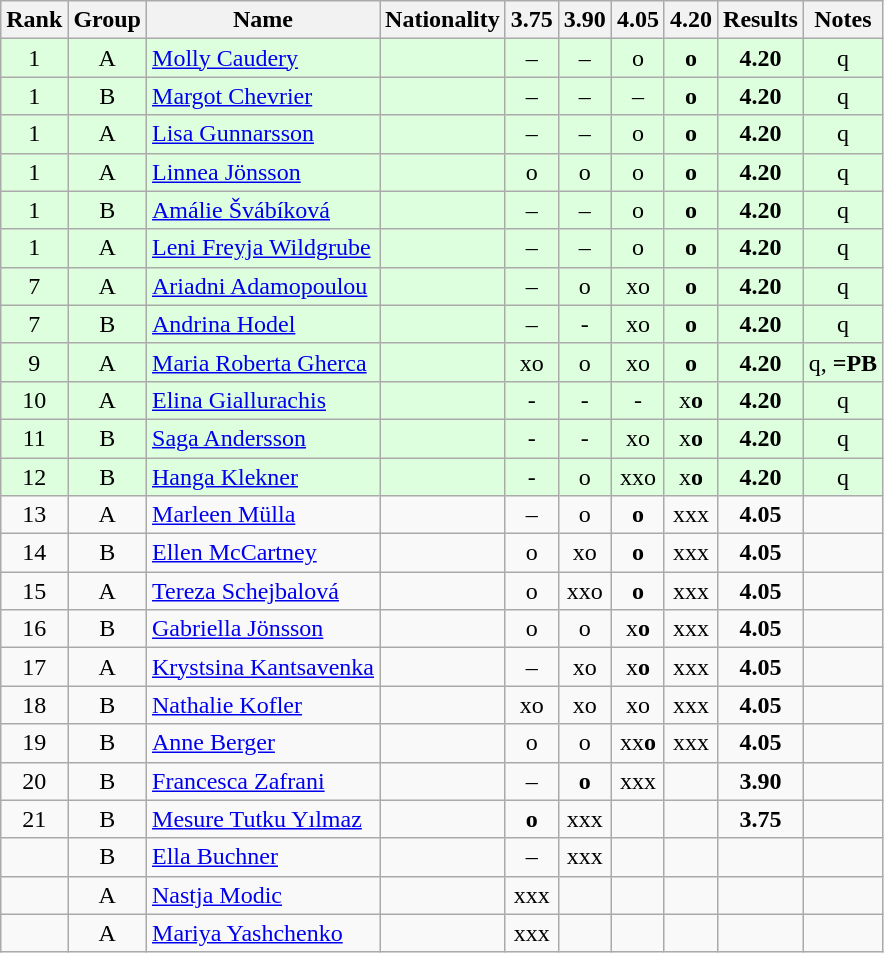<table class="wikitable sortable" style="text-align:center;">
<tr>
<th>Rank</th>
<th>Group</th>
<th>Name</th>
<th>Nationality</th>
<th>3.75</th>
<th>3.90</th>
<th>4.05</th>
<th>4.20</th>
<th>Results</th>
<th>Notes</th>
</tr>
<tr bgcolor=ddffdd>
<td>1</td>
<td>A</td>
<td align=left><a href='#'>Molly Caudery</a></td>
<td align=left></td>
<td>–</td>
<td>–</td>
<td>o</td>
<td><strong>o</strong></td>
<td><strong>4.20</strong></td>
<td>q</td>
</tr>
<tr bgcolor=ddffdd>
<td>1</td>
<td>B</td>
<td align=left><a href='#'>Margot Chevrier</a></td>
<td align=left></td>
<td>–</td>
<td>–</td>
<td>–</td>
<td><strong>o</strong></td>
<td><strong>4.20</strong></td>
<td>q</td>
</tr>
<tr bgcolor=ddffdd>
<td>1</td>
<td>A</td>
<td align=left><a href='#'>Lisa Gunnarsson</a></td>
<td align=left></td>
<td>–</td>
<td>–</td>
<td>o</td>
<td><strong>o</strong></td>
<td><strong>4.20</strong></td>
<td>q</td>
</tr>
<tr bgcolor=ddffdd>
<td>1</td>
<td>A</td>
<td align=left><a href='#'>Linnea Jönsson</a></td>
<td align=left></td>
<td>o</td>
<td>o</td>
<td>o</td>
<td><strong>o</strong></td>
<td><strong>4.20</strong></td>
<td>q</td>
</tr>
<tr bgcolor=ddffdd>
<td>1</td>
<td>B</td>
<td align=left><a href='#'>Amálie Švábíková</a></td>
<td align=left></td>
<td>–</td>
<td>–</td>
<td>o</td>
<td><strong>o</strong></td>
<td><strong>4.20</strong></td>
<td>q</td>
</tr>
<tr bgcolor=ddffdd>
<td>1</td>
<td>A</td>
<td align=left><a href='#'>Leni Freyja Wildgrube</a></td>
<td align=left></td>
<td>–</td>
<td>–</td>
<td>o</td>
<td><strong>o</strong></td>
<td><strong>4.20</strong></td>
<td>q</td>
</tr>
<tr bgcolor=ddffdd>
<td>7</td>
<td>A</td>
<td align=left><a href='#'>Ariadni Adamopoulou</a></td>
<td align=left></td>
<td>–</td>
<td>o</td>
<td>xo</td>
<td><strong>o</strong></td>
<td><strong>4.20</strong></td>
<td>q</td>
</tr>
<tr bgcolor=ddffdd>
<td>7</td>
<td>B</td>
<td align=left><a href='#'>Andrina Hodel</a></td>
<td align=left></td>
<td>–</td>
<td>-</td>
<td>xo</td>
<td><strong>o</strong></td>
<td><strong>4.20</strong></td>
<td>q</td>
</tr>
<tr bgcolor=ddffdd>
<td>9</td>
<td>A</td>
<td align=left><a href='#'>Maria Roberta Gherca</a></td>
<td align=left></td>
<td>xo</td>
<td>o</td>
<td>xo</td>
<td><strong>o</strong></td>
<td><strong>4.20</strong></td>
<td>q, <strong>=PB</strong></td>
</tr>
<tr bgcolor=ddffdd>
<td>10</td>
<td>A</td>
<td align=left><a href='#'>Elina Giallurachis</a></td>
<td align=left></td>
<td>-</td>
<td>-</td>
<td>-</td>
<td>x<strong>o</strong></td>
<td><strong>4.20</strong></td>
<td>q</td>
</tr>
<tr bgcolor=ddffdd>
<td>11</td>
<td>B</td>
<td align=left><a href='#'>Saga Andersson</a></td>
<td align=left></td>
<td>-</td>
<td>-</td>
<td>xo</td>
<td>x<strong>o</strong></td>
<td><strong>4.20</strong></td>
<td>q</td>
</tr>
<tr bgcolor=ddffdd>
<td>12</td>
<td>B</td>
<td align=left><a href='#'>Hanga Klekner</a></td>
<td align=left></td>
<td>-</td>
<td>o</td>
<td>xxo</td>
<td>x<strong>o</strong></td>
<td><strong>4.20</strong></td>
<td>q</td>
</tr>
<tr>
<td>13</td>
<td>A</td>
<td align=left><a href='#'>Marleen Mülla</a></td>
<td align=left></td>
<td>–</td>
<td>o</td>
<td><strong>o</strong></td>
<td>xxx</td>
<td><strong>4.05</strong></td>
<td></td>
</tr>
<tr>
<td>14</td>
<td>B</td>
<td align=left><a href='#'>Ellen McCartney</a></td>
<td align=left></td>
<td>o</td>
<td>xo</td>
<td><strong>o</strong></td>
<td>xxx</td>
<td><strong>4.05</strong></td>
<td></td>
</tr>
<tr>
<td>15</td>
<td>A</td>
<td align=left><a href='#'>Tereza Schejbalová</a></td>
<td align=left></td>
<td>o</td>
<td>xxo</td>
<td><strong>o</strong></td>
<td>xxx</td>
<td><strong>4.05</strong></td>
<td></td>
</tr>
<tr>
<td>16</td>
<td>B</td>
<td align=left><a href='#'>Gabriella Jönsson</a></td>
<td align=left></td>
<td>o</td>
<td>o</td>
<td>x<strong>o</strong></td>
<td>xxx</td>
<td><strong>4.05</strong></td>
<td></td>
</tr>
<tr>
<td>17</td>
<td>A</td>
<td align=left><a href='#'>Krystsina Kantsavenka</a></td>
<td align=left></td>
<td>–</td>
<td>xo</td>
<td>x<strong>o</strong></td>
<td>xxx</td>
<td><strong>4.05</strong></td>
<td></td>
</tr>
<tr>
<td>18</td>
<td>B</td>
<td align=left><a href='#'>Nathalie Kofler</a></td>
<td align=left></td>
<td>xo</td>
<td>xo</td>
<td>xo</td>
<td>xxx</td>
<td><strong>4.05</strong></td>
<td></td>
</tr>
<tr>
<td>19</td>
<td>B</td>
<td align=left><a href='#'>Anne Berger</a></td>
<td align=left></td>
<td>o</td>
<td>o</td>
<td>xx<strong>o</strong></td>
<td>xxx</td>
<td><strong>4.05</strong></td>
<td></td>
</tr>
<tr>
<td>20</td>
<td>B</td>
<td align=left><a href='#'>Francesca Zafrani</a></td>
<td align=left></td>
<td>–</td>
<td><strong>o</strong></td>
<td>xxx</td>
<td></td>
<td><strong>3.90</strong></td>
<td></td>
</tr>
<tr>
<td>21</td>
<td>B</td>
<td align=left><a href='#'>Mesure Tutku Yılmaz</a></td>
<td align=left></td>
<td><strong>o</strong></td>
<td>xxx</td>
<td></td>
<td></td>
<td><strong>3.75</strong></td>
<td></td>
</tr>
<tr>
<td></td>
<td>B</td>
<td align=left><a href='#'>Ella Buchner</a></td>
<td align=left></td>
<td>–</td>
<td>xxx</td>
<td></td>
<td></td>
<td><strong></strong></td>
<td></td>
</tr>
<tr>
<td></td>
<td>A</td>
<td align=left><a href='#'>Nastja Modic</a></td>
<td align=left></td>
<td>xxx</td>
<td></td>
<td></td>
<td></td>
<td><strong></strong></td>
<td></td>
</tr>
<tr>
<td></td>
<td>A</td>
<td align=left><a href='#'>Mariya Yashchenko</a></td>
<td align=left></td>
<td>xxx</td>
<td></td>
<td></td>
<td></td>
<td><strong></strong></td>
<td></td>
</tr>
</table>
